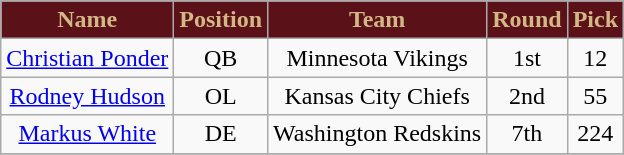<table class="wikitable" style="text-align: center;">
<tr>
<th style="background:#5a1118; color:#d3b787;">Name</th>
<th style="background:#5a1118; color:#d3b787;">Position</th>
<th style="background:#5a1118; color:#d3b787;">Team</th>
<th style="background:#5a1118; color:#d3b787;">Round</th>
<th style="background:#5a1118; color:#d3b787;">Pick</th>
</tr>
<tr>
<td><a href='#'>Christian Ponder</a></td>
<td>QB</td>
<td>Minnesota Vikings</td>
<td>1st</td>
<td>12</td>
</tr>
<tr>
<td><a href='#'>Rodney Hudson</a></td>
<td>OL</td>
<td>Kansas City Chiefs</td>
<td>2nd</td>
<td>55</td>
</tr>
<tr>
<td><a href='#'>Markus White</a></td>
<td>DE</td>
<td>Washington Redskins</td>
<td>7th</td>
<td>224</td>
</tr>
<tr>
</tr>
</table>
